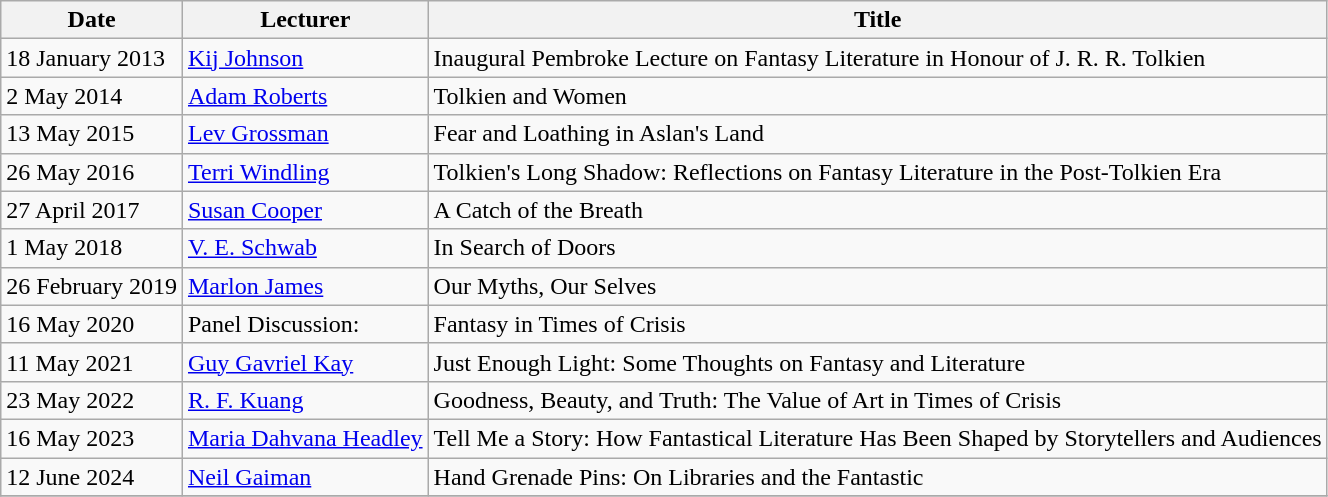<table class="wikitable">
<tr>
<th>Date</th>
<th>Lecturer</th>
<th>Title</th>
</tr>
<tr>
<td>18 January 2013</td>
<td><a href='#'>Kij Johnson</a></td>
<td>Inaugural Pembroke Lecture on Fantasy Literature in Honour of J. R. R. Tolkien</td>
</tr>
<tr>
<td>2 May 2014</td>
<td><a href='#'>Adam Roberts</a></td>
<td>Tolkien and Women</td>
</tr>
<tr>
<td>13 May 2015</td>
<td><a href='#'>Lev Grossman</a></td>
<td>Fear and Loathing in Aslan's Land</td>
</tr>
<tr>
<td>26 May 2016</td>
<td><a href='#'>Terri Windling</a></td>
<td>Tolkien's Long Shadow: Reflections on Fantasy Literature in the Post-Tolkien Era</td>
</tr>
<tr>
<td>27 April 2017</td>
<td><a href='#'>Susan Cooper</a></td>
<td>A Catch of the Breath</td>
</tr>
<tr>
<td>1 May 2018</td>
<td><a href='#'>V. E. Schwab</a></td>
<td>In Search of Doors</td>
</tr>
<tr>
<td>26 February 2019</td>
<td><a href='#'>Marlon James</a></td>
<td>Our Myths, Our Selves</td>
</tr>
<tr>
<td>16 May 2020</td>
<td>Panel Discussion:<small></small></td>
<td>Fantasy in Times of Crisis</td>
</tr>
<tr>
<td>11 May 2021</td>
<td><a href='#'>Guy Gavriel Kay</a></td>
<td>Just Enough Light: Some Thoughts on Fantasy and Literature</td>
</tr>
<tr>
<td>23 May 2022</td>
<td><a href='#'>R. F. Kuang</a></td>
<td>Goodness, Beauty, and Truth: The Value of Art in Times of Crisis</td>
</tr>
<tr>
<td>16 May 2023</td>
<td><a href='#'>Maria Dahvana Headley</a></td>
<td>Tell Me a Story: How Fantastical Literature Has Been Shaped by Storytellers and Audiences</td>
</tr>
<tr>
<td>12 June 2024</td>
<td><a href='#'>Neil Gaiman</a></td>
<td>Hand Grenade Pins: On Libraries and the Fantastic</td>
</tr>
<tr>
</tr>
</table>
